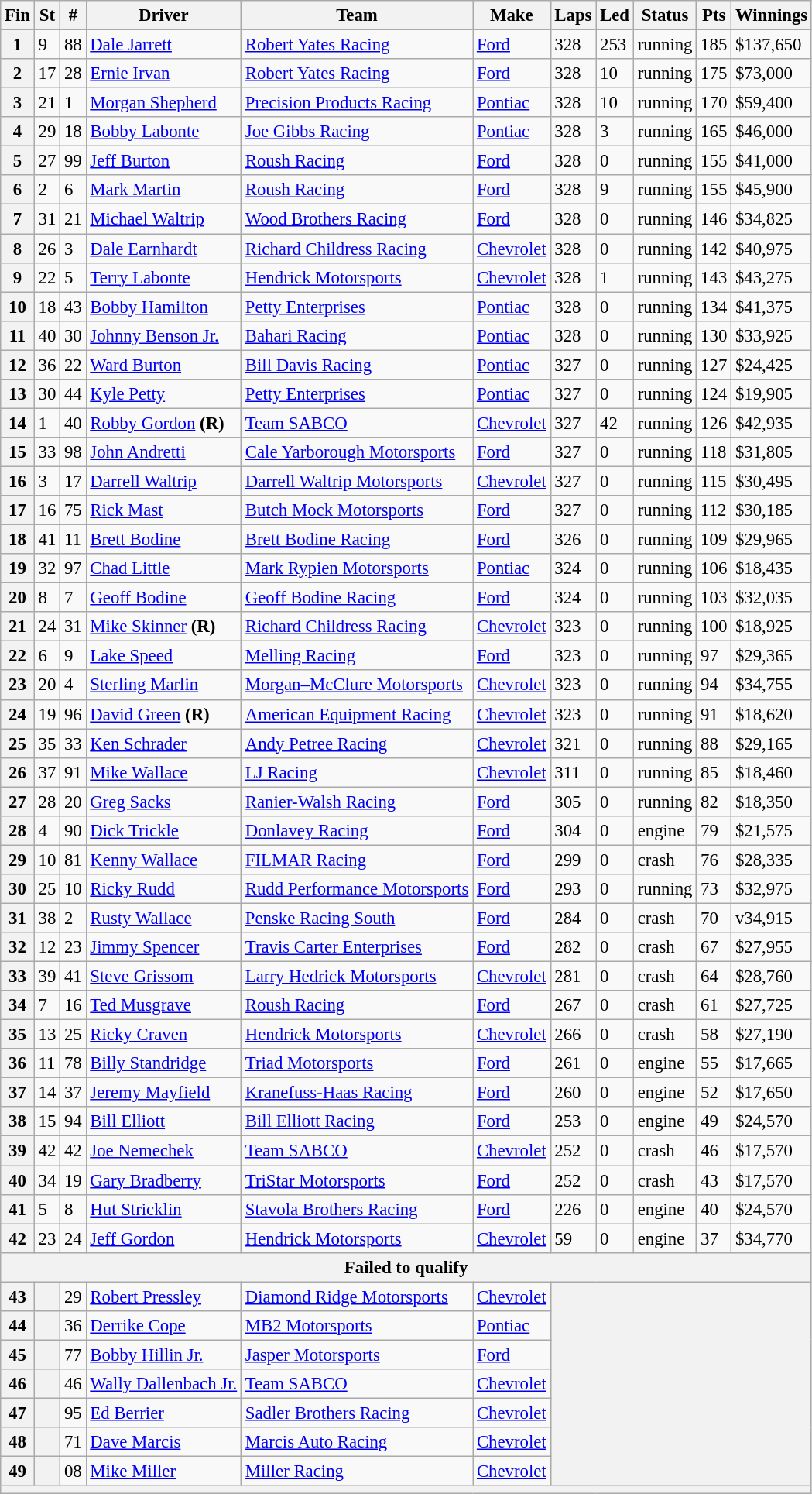<table class="wikitable" style="font-size:95%">
<tr>
<th>Fin</th>
<th>St</th>
<th>#</th>
<th>Driver</th>
<th>Team</th>
<th>Make</th>
<th>Laps</th>
<th>Led</th>
<th>Status</th>
<th>Pts</th>
<th>Winnings</th>
</tr>
<tr>
<th>1</th>
<td>9</td>
<td>88</td>
<td><a href='#'>Dale Jarrett</a></td>
<td><a href='#'>Robert Yates Racing</a></td>
<td><a href='#'>Ford</a></td>
<td>328</td>
<td>253</td>
<td>running</td>
<td>185</td>
<td>$137,650</td>
</tr>
<tr>
<th>2</th>
<td>17</td>
<td>28</td>
<td><a href='#'>Ernie Irvan</a></td>
<td><a href='#'>Robert Yates Racing</a></td>
<td><a href='#'>Ford</a></td>
<td>328</td>
<td>10</td>
<td>running</td>
<td>175</td>
<td>$73,000</td>
</tr>
<tr>
<th>3</th>
<td>21</td>
<td>1</td>
<td><a href='#'>Morgan Shepherd</a></td>
<td><a href='#'>Precision Products Racing</a></td>
<td><a href='#'>Pontiac</a></td>
<td>328</td>
<td>10</td>
<td>running</td>
<td>170</td>
<td>$59,400</td>
</tr>
<tr>
<th>4</th>
<td>29</td>
<td>18</td>
<td><a href='#'>Bobby Labonte</a></td>
<td><a href='#'>Joe Gibbs Racing</a></td>
<td><a href='#'>Pontiac</a></td>
<td>328</td>
<td>3</td>
<td>running</td>
<td>165</td>
<td>$46,000</td>
</tr>
<tr>
<th>5</th>
<td>27</td>
<td>99</td>
<td><a href='#'>Jeff Burton</a></td>
<td><a href='#'>Roush Racing</a></td>
<td><a href='#'>Ford</a></td>
<td>328</td>
<td>0</td>
<td>running</td>
<td>155</td>
<td>$41,000</td>
</tr>
<tr>
<th>6</th>
<td>2</td>
<td>6</td>
<td><a href='#'>Mark Martin</a></td>
<td><a href='#'>Roush Racing</a></td>
<td><a href='#'>Ford</a></td>
<td>328</td>
<td>9</td>
<td>running</td>
<td>155</td>
<td>$45,900</td>
</tr>
<tr>
<th>7</th>
<td>31</td>
<td>21</td>
<td><a href='#'>Michael Waltrip</a></td>
<td><a href='#'>Wood Brothers Racing</a></td>
<td><a href='#'>Ford</a></td>
<td>328</td>
<td>0</td>
<td>running</td>
<td>146</td>
<td>$34,825</td>
</tr>
<tr>
<th>8</th>
<td>26</td>
<td>3</td>
<td><a href='#'>Dale Earnhardt</a></td>
<td><a href='#'>Richard Childress Racing</a></td>
<td><a href='#'>Chevrolet</a></td>
<td>328</td>
<td>0</td>
<td>running</td>
<td>142</td>
<td>$40,975</td>
</tr>
<tr>
<th>9</th>
<td>22</td>
<td>5</td>
<td><a href='#'>Terry Labonte</a></td>
<td><a href='#'>Hendrick Motorsports</a></td>
<td><a href='#'>Chevrolet</a></td>
<td>328</td>
<td>1</td>
<td>running</td>
<td>143</td>
<td>$43,275</td>
</tr>
<tr>
<th>10</th>
<td>18</td>
<td>43</td>
<td><a href='#'>Bobby Hamilton</a></td>
<td><a href='#'>Petty Enterprises</a></td>
<td><a href='#'>Pontiac</a></td>
<td>328</td>
<td>0</td>
<td>running</td>
<td>134</td>
<td>$41,375</td>
</tr>
<tr>
<th>11</th>
<td>40</td>
<td>30</td>
<td><a href='#'>Johnny Benson Jr.</a></td>
<td><a href='#'>Bahari Racing</a></td>
<td><a href='#'>Pontiac</a></td>
<td>328</td>
<td>0</td>
<td>running</td>
<td>130</td>
<td>$33,925</td>
</tr>
<tr>
<th>12</th>
<td>36</td>
<td>22</td>
<td><a href='#'>Ward Burton</a></td>
<td><a href='#'>Bill Davis Racing</a></td>
<td><a href='#'>Pontiac</a></td>
<td>327</td>
<td>0</td>
<td>running</td>
<td>127</td>
<td>$24,425</td>
</tr>
<tr>
<th>13</th>
<td>30</td>
<td>44</td>
<td><a href='#'>Kyle Petty</a></td>
<td><a href='#'>Petty Enterprises</a></td>
<td><a href='#'>Pontiac</a></td>
<td>327</td>
<td>0</td>
<td>running</td>
<td>124</td>
<td>$19,905</td>
</tr>
<tr>
<th>14</th>
<td>1</td>
<td>40</td>
<td><a href='#'>Robby Gordon</a> <strong>(R)</strong></td>
<td><a href='#'>Team SABCO</a></td>
<td><a href='#'>Chevrolet</a></td>
<td>327</td>
<td>42</td>
<td>running</td>
<td>126</td>
<td>$42,935</td>
</tr>
<tr>
<th>15</th>
<td>33</td>
<td>98</td>
<td><a href='#'>John Andretti</a></td>
<td><a href='#'>Cale Yarborough Motorsports</a></td>
<td><a href='#'>Ford</a></td>
<td>327</td>
<td>0</td>
<td>running</td>
<td>118</td>
<td>$31,805</td>
</tr>
<tr>
<th>16</th>
<td>3</td>
<td>17</td>
<td><a href='#'>Darrell Waltrip</a></td>
<td><a href='#'>Darrell Waltrip Motorsports</a></td>
<td><a href='#'>Chevrolet</a></td>
<td>327</td>
<td>0</td>
<td>running</td>
<td>115</td>
<td>$30,495</td>
</tr>
<tr>
<th>17</th>
<td>16</td>
<td>75</td>
<td><a href='#'>Rick Mast</a></td>
<td><a href='#'>Butch Mock Motorsports</a></td>
<td><a href='#'>Ford</a></td>
<td>327</td>
<td>0</td>
<td>running</td>
<td>112</td>
<td>$30,185</td>
</tr>
<tr>
<th>18</th>
<td>41</td>
<td>11</td>
<td><a href='#'>Brett Bodine</a></td>
<td><a href='#'>Brett Bodine Racing</a></td>
<td><a href='#'>Ford</a></td>
<td>326</td>
<td>0</td>
<td>running</td>
<td>109</td>
<td>$29,965</td>
</tr>
<tr>
<th>19</th>
<td>32</td>
<td>97</td>
<td><a href='#'>Chad Little</a></td>
<td><a href='#'>Mark Rypien Motorsports</a></td>
<td><a href='#'>Pontiac</a></td>
<td>324</td>
<td>0</td>
<td>running</td>
<td>106</td>
<td>$18,435</td>
</tr>
<tr>
<th>20</th>
<td>8</td>
<td>7</td>
<td><a href='#'>Geoff Bodine</a></td>
<td><a href='#'>Geoff Bodine Racing</a></td>
<td><a href='#'>Ford</a></td>
<td>324</td>
<td>0</td>
<td>running</td>
<td>103</td>
<td>$32,035</td>
</tr>
<tr>
<th>21</th>
<td>24</td>
<td>31</td>
<td><a href='#'>Mike Skinner</a> <strong>(R)</strong></td>
<td><a href='#'>Richard Childress Racing</a></td>
<td><a href='#'>Chevrolet</a></td>
<td>323</td>
<td>0</td>
<td>running</td>
<td>100</td>
<td>$18,925</td>
</tr>
<tr>
<th>22</th>
<td>6</td>
<td>9</td>
<td><a href='#'>Lake Speed</a></td>
<td><a href='#'>Melling Racing</a></td>
<td><a href='#'>Ford</a></td>
<td>323</td>
<td>0</td>
<td>running</td>
<td>97</td>
<td>$29,365</td>
</tr>
<tr>
<th>23</th>
<td>20</td>
<td>4</td>
<td><a href='#'>Sterling Marlin</a></td>
<td><a href='#'>Morgan–McClure Motorsports</a></td>
<td><a href='#'>Chevrolet</a></td>
<td>323</td>
<td>0</td>
<td>running</td>
<td>94</td>
<td>$34,755</td>
</tr>
<tr>
<th>24</th>
<td>19</td>
<td>96</td>
<td><a href='#'>David Green</a> <strong>(R)</strong></td>
<td><a href='#'>American Equipment Racing</a></td>
<td><a href='#'>Chevrolet</a></td>
<td>323</td>
<td>0</td>
<td>running</td>
<td>91</td>
<td>$18,620</td>
</tr>
<tr>
<th>25</th>
<td>35</td>
<td>33</td>
<td><a href='#'>Ken Schrader</a></td>
<td><a href='#'>Andy Petree Racing</a></td>
<td><a href='#'>Chevrolet</a></td>
<td>321</td>
<td>0</td>
<td>running</td>
<td>88</td>
<td>$29,165</td>
</tr>
<tr>
<th>26</th>
<td>37</td>
<td>91</td>
<td><a href='#'>Mike Wallace</a></td>
<td><a href='#'>LJ Racing</a></td>
<td><a href='#'>Chevrolet</a></td>
<td>311</td>
<td>0</td>
<td>running</td>
<td>85</td>
<td>$18,460</td>
</tr>
<tr>
<th>27</th>
<td>28</td>
<td>20</td>
<td><a href='#'>Greg Sacks</a></td>
<td><a href='#'>Ranier-Walsh Racing</a></td>
<td><a href='#'>Ford</a></td>
<td>305</td>
<td>0</td>
<td>running</td>
<td>82</td>
<td>$18,350</td>
</tr>
<tr>
<th>28</th>
<td>4</td>
<td>90</td>
<td><a href='#'>Dick Trickle</a></td>
<td><a href='#'>Donlavey Racing</a></td>
<td><a href='#'>Ford</a></td>
<td>304</td>
<td>0</td>
<td>engine</td>
<td>79</td>
<td>$21,575</td>
</tr>
<tr>
<th>29</th>
<td>10</td>
<td>81</td>
<td><a href='#'>Kenny Wallace</a></td>
<td><a href='#'>FILMAR Racing</a></td>
<td><a href='#'>Ford</a></td>
<td>299</td>
<td>0</td>
<td>crash</td>
<td>76</td>
<td>$28,335</td>
</tr>
<tr>
<th>30</th>
<td>25</td>
<td>10</td>
<td><a href='#'>Ricky Rudd</a></td>
<td><a href='#'>Rudd Performance Motorsports</a></td>
<td><a href='#'>Ford</a></td>
<td>293</td>
<td>0</td>
<td>running</td>
<td>73</td>
<td>$32,975</td>
</tr>
<tr>
<th>31</th>
<td>38</td>
<td>2</td>
<td><a href='#'>Rusty Wallace</a></td>
<td><a href='#'>Penske Racing South</a></td>
<td><a href='#'>Ford</a></td>
<td>284</td>
<td>0</td>
<td>crash</td>
<td>70</td>
<td>v34,915</td>
</tr>
<tr>
<th>32</th>
<td>12</td>
<td>23</td>
<td><a href='#'>Jimmy Spencer</a></td>
<td><a href='#'>Travis Carter Enterprises</a></td>
<td><a href='#'>Ford</a></td>
<td>282</td>
<td>0</td>
<td>crash</td>
<td>67</td>
<td>$27,955</td>
</tr>
<tr>
<th>33</th>
<td>39</td>
<td>41</td>
<td><a href='#'>Steve Grissom</a></td>
<td><a href='#'>Larry Hedrick Motorsports</a></td>
<td><a href='#'>Chevrolet</a></td>
<td>281</td>
<td>0</td>
<td>crash</td>
<td>64</td>
<td>$28,760</td>
</tr>
<tr>
<th>34</th>
<td>7</td>
<td>16</td>
<td><a href='#'>Ted Musgrave</a></td>
<td><a href='#'>Roush Racing</a></td>
<td><a href='#'>Ford</a></td>
<td>267</td>
<td>0</td>
<td>crash</td>
<td>61</td>
<td>$27,725</td>
</tr>
<tr>
<th>35</th>
<td>13</td>
<td>25</td>
<td><a href='#'>Ricky Craven</a></td>
<td><a href='#'>Hendrick Motorsports</a></td>
<td><a href='#'>Chevrolet</a></td>
<td>266</td>
<td>0</td>
<td>crash</td>
<td>58</td>
<td>$27,190</td>
</tr>
<tr>
<th>36</th>
<td>11</td>
<td>78</td>
<td><a href='#'>Billy Standridge</a></td>
<td><a href='#'>Triad Motorsports</a></td>
<td><a href='#'>Ford</a></td>
<td>261</td>
<td>0</td>
<td>engine</td>
<td>55</td>
<td>$17,665</td>
</tr>
<tr>
<th>37</th>
<td>14</td>
<td>37</td>
<td><a href='#'>Jeremy Mayfield</a></td>
<td><a href='#'>Kranefuss-Haas Racing</a></td>
<td><a href='#'>Ford</a></td>
<td>260</td>
<td>0</td>
<td>engine</td>
<td>52</td>
<td>$17,650</td>
</tr>
<tr>
<th>38</th>
<td>15</td>
<td>94</td>
<td><a href='#'>Bill Elliott</a></td>
<td><a href='#'>Bill Elliott Racing</a></td>
<td><a href='#'>Ford</a></td>
<td>253</td>
<td>0</td>
<td>engine</td>
<td>49</td>
<td>$24,570</td>
</tr>
<tr>
<th>39</th>
<td>42</td>
<td>42</td>
<td><a href='#'>Joe Nemechek</a></td>
<td><a href='#'>Team SABCO</a></td>
<td><a href='#'>Chevrolet</a></td>
<td>252</td>
<td>0</td>
<td>crash</td>
<td>46</td>
<td>$17,570</td>
</tr>
<tr>
<th>40</th>
<td>34</td>
<td>19</td>
<td><a href='#'>Gary Bradberry</a></td>
<td><a href='#'>TriStar Motorsports</a></td>
<td><a href='#'>Ford</a></td>
<td>252</td>
<td>0</td>
<td>crash</td>
<td>43</td>
<td>$17,570</td>
</tr>
<tr>
<th>41</th>
<td>5</td>
<td>8</td>
<td><a href='#'>Hut Stricklin</a></td>
<td><a href='#'>Stavola Brothers Racing</a></td>
<td><a href='#'>Ford</a></td>
<td>226</td>
<td>0</td>
<td>engine</td>
<td>40</td>
<td>$24,570</td>
</tr>
<tr>
<th>42</th>
<td>23</td>
<td>24</td>
<td><a href='#'>Jeff Gordon</a></td>
<td><a href='#'>Hendrick Motorsports</a></td>
<td><a href='#'>Chevrolet</a></td>
<td>59</td>
<td>0</td>
<td>engine</td>
<td>37</td>
<td>$34,770</td>
</tr>
<tr>
<th colspan="11">Failed to qualify</th>
</tr>
<tr>
<th>43</th>
<th></th>
<td>29</td>
<td><a href='#'>Robert Pressley</a></td>
<td><a href='#'>Diamond Ridge Motorsports</a></td>
<td><a href='#'>Chevrolet</a></td>
<th colspan="5" rowspan="7"></th>
</tr>
<tr>
<th>44</th>
<th></th>
<td>36</td>
<td><a href='#'>Derrike Cope</a></td>
<td><a href='#'>MB2 Motorsports</a></td>
<td><a href='#'>Pontiac</a></td>
</tr>
<tr>
<th>45</th>
<th></th>
<td>77</td>
<td><a href='#'>Bobby Hillin Jr.</a></td>
<td><a href='#'>Jasper Motorsports</a></td>
<td><a href='#'>Ford</a></td>
</tr>
<tr>
<th>46</th>
<th></th>
<td>46</td>
<td><a href='#'>Wally Dallenbach Jr.</a></td>
<td><a href='#'>Team SABCO</a></td>
<td><a href='#'>Chevrolet</a></td>
</tr>
<tr>
<th>47</th>
<th></th>
<td>95</td>
<td><a href='#'>Ed Berrier</a></td>
<td><a href='#'>Sadler Brothers Racing</a></td>
<td><a href='#'>Chevrolet</a></td>
</tr>
<tr>
<th>48</th>
<th></th>
<td>71</td>
<td><a href='#'>Dave Marcis</a></td>
<td><a href='#'>Marcis Auto Racing</a></td>
<td><a href='#'>Chevrolet</a></td>
</tr>
<tr>
<th>49</th>
<th></th>
<td>08</td>
<td><a href='#'>Mike Miller</a></td>
<td><a href='#'>Miller Racing</a></td>
<td><a href='#'>Chevrolet</a></td>
</tr>
<tr>
<th colspan="11"></th>
</tr>
</table>
